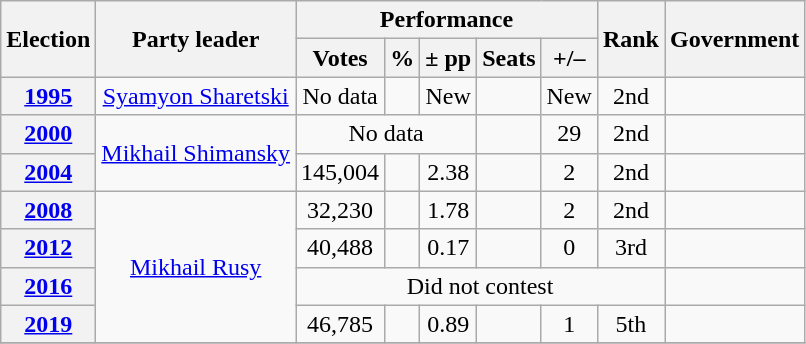<table class=wikitable style=text-align:center>
<tr>
<th rowspan="2"><strong>Election</strong></th>
<th rowspan="2">Party leader</th>
<th colspan="5" scope="col">Performance</th>
<th rowspan="2">Rank</th>
<th rowspan="2">Government</th>
</tr>
<tr>
<th><strong>Votes</strong></th>
<th><strong>%</strong></th>
<th><strong>± pp</strong></th>
<th><strong>Seats</strong></th>
<th><strong>+/–</strong></th>
</tr>
<tr>
<th><a href='#'>1995</a></th>
<td rowspan="1"><a href='#'>Syamyon Sharetski</a></td>
<td>No data</td>
<td></td>
<td>New</td>
<td></td>
<td>New</td>
<td>2nd</td>
<td></td>
</tr>
<tr>
<th><a href='#'>2000</a></th>
<td rowspan="2"><a href='#'>Mikhail Shimansky</a></td>
<td rowspan="1" colspan="3">No data</td>
<td></td>
<td> 29</td>
<td> 2nd</td>
<td></td>
</tr>
<tr>
<th><a href='#'>2004</a></th>
<td>145,004</td>
<td></td>
<td> 2.38</td>
<td></td>
<td> 2</td>
<td> 2nd</td>
<td></td>
</tr>
<tr>
<th><a href='#'>2008</a></th>
<td rowspan="4"><a href='#'>Mikhail Rusy</a></td>
<td>32,230</td>
<td></td>
<td> 1.78</td>
<td></td>
<td> 2</td>
<td> 2nd</td>
<td></td>
</tr>
<tr>
<th><a href='#'>2012</a></th>
<td>40,488</td>
<td></td>
<td> 0.17</td>
<td></td>
<td> 0</td>
<td> 3rd</td>
<td></td>
</tr>
<tr>
<th><a href='#'>2016</a></th>
<td colspan="6">Did not contest</td>
<td></td>
</tr>
<tr>
<th><a href='#'>2019</a></th>
<td>46,785</td>
<td></td>
<td> 0.89</td>
<td></td>
<td> 1</td>
<td> 5th</td>
<td></td>
</tr>
<tr>
</tr>
</table>
